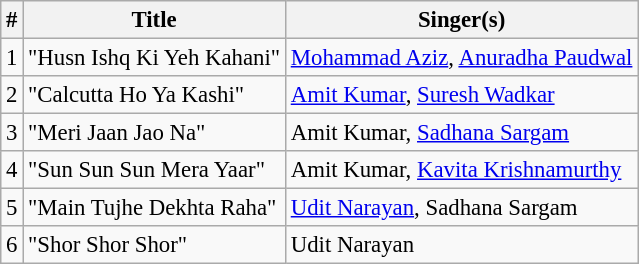<table class="wikitable" style="font-size:95%;">
<tr>
<th>#</th>
<th>Title</th>
<th>Singer(s)</th>
</tr>
<tr>
<td>1</td>
<td>"Husn Ishq Ki Yeh Kahani"</td>
<td><a href='#'>Mohammad Aziz</a>, <a href='#'>Anuradha Paudwal</a></td>
</tr>
<tr>
<td>2</td>
<td>"Calcutta Ho Ya Kashi"</td>
<td><a href='#'>Amit Kumar</a>, <a href='#'>Suresh Wadkar</a></td>
</tr>
<tr>
<td>3</td>
<td>"Meri Jaan Jao Na"</td>
<td>Amit Kumar, <a href='#'>Sadhana Sargam</a></td>
</tr>
<tr>
<td>4</td>
<td>"Sun Sun Sun Mera Yaar"</td>
<td>Amit Kumar, <a href='#'>Kavita Krishnamurthy</a></td>
</tr>
<tr>
<td>5</td>
<td>"Main Tujhe Dekhta Raha"</td>
<td><a href='#'>Udit Narayan</a>, Sadhana Sargam</td>
</tr>
<tr>
<td>6</td>
<td>"Shor Shor Shor"</td>
<td>Udit Narayan</td>
</tr>
</table>
